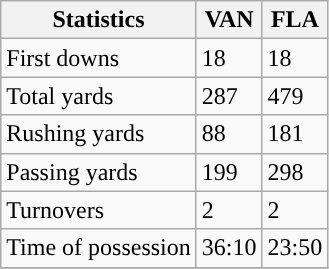<table class="wikitable" style="float: left;">
<tr>
<th>Statistics</th>
<th>VAN</th>
<th>FLA</th>
</tr>
<tr>
<td>First downs</td>
<td>18</td>
<td>18</td>
</tr>
<tr>
<td>Total yards</td>
<td>287</td>
<td>479</td>
</tr>
<tr>
<td>Rushing yards</td>
<td>88</td>
<td>181</td>
</tr>
<tr>
<td>Passing yards</td>
<td>199</td>
<td>298</td>
</tr>
<tr>
<td>Turnovers</td>
<td>2</td>
<td>2</td>
</tr>
<tr>
<td>Time of possession</td>
<td>36:10</td>
<td>23:50</td>
</tr>
<tr>
</tr>
</table>
